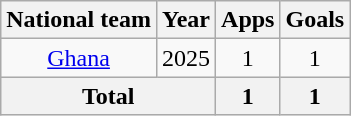<table class="wikitable" style="text-align:center">
<tr>
<th>National team</th>
<th>Year</th>
<th>Apps</th>
<th>Goals</th>
</tr>
<tr>
<td><a href='#'>Ghana</a></td>
<td>2025</td>
<td>1</td>
<td>1</td>
</tr>
<tr>
<th colspan="2">Total</th>
<th>1</th>
<th>1</th>
</tr>
</table>
